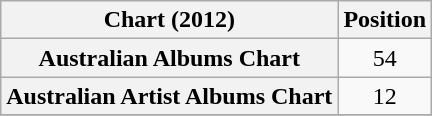<table class="wikitable sortable plainrowheaders">
<tr>
<th scope="col">Chart (2012)</th>
<th scope="col">Position</th>
</tr>
<tr>
<th scope="row">Australian Albums Chart</th>
<td style="text-align:center;">54</td>
</tr>
<tr>
<th scope="row">Australian Artist Albums Chart</th>
<td style="text-align:center;">12</td>
</tr>
<tr>
</tr>
</table>
